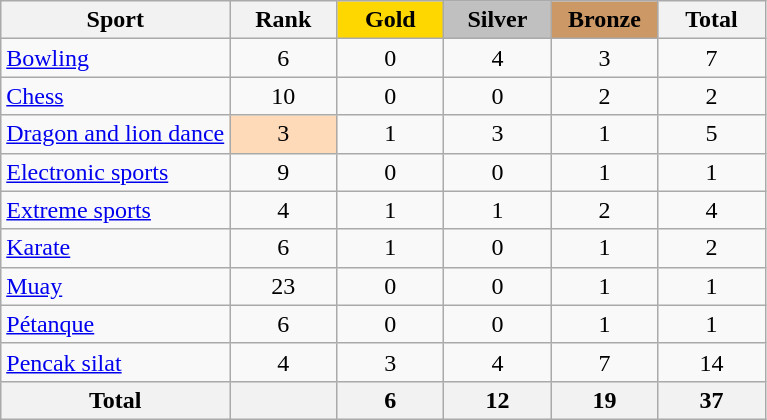<table class="wikitable sortable" style="margin-top:0em; text-align:center; font-size:100%;">
<tr>
<th>Sport</th>
<th style="width:4em;">Rank</th>
<th style="background:gold; width:4em;"><strong>Gold</strong></th>
<th style="background:silver; width:4em;"><strong>Silver</strong></th>
<th style="background:#cc9966; width:4em;"><strong>Bronze</strong></th>
<th style="width:4em;">Total</th>
</tr>
<tr>
<td align=left><a href='#'>Bowling</a></td>
<td>6</td>
<td>0</td>
<td>4</td>
<td>3</td>
<td>7</td>
</tr>
<tr>
<td align=left><a href='#'>Chess</a></td>
<td>10</td>
<td>0</td>
<td>0</td>
<td>2</td>
<td>2</td>
</tr>
<tr>
<td align=left><a href='#'>Dragon and lion dance</a></td>
<td bgcolor=ffdab9>3</td>
<td>1</td>
<td>3</td>
<td>1</td>
<td>5</td>
</tr>
<tr>
<td align=left><a href='#'>Electronic sports</a></td>
<td>9</td>
<td>0</td>
<td>0</td>
<td>1</td>
<td>1</td>
</tr>
<tr>
<td align=left><a href='#'>Extreme sports</a></td>
<td>4</td>
<td>1</td>
<td>1</td>
<td>2</td>
<td>4</td>
</tr>
<tr>
<td align=left><a href='#'>Karate</a></td>
<td>6</td>
<td>1</td>
<td>0</td>
<td>1</td>
<td>2</td>
</tr>
<tr>
<td align=left><a href='#'>Muay</a></td>
<td>23</td>
<td>0</td>
<td>0</td>
<td>1</td>
<td>1</td>
</tr>
<tr>
<td align=left><a href='#'>Pétanque</a></td>
<td>6</td>
<td>0</td>
<td>0</td>
<td>1</td>
<td>1</td>
</tr>
<tr>
<td align=left><a href='#'>Pencak silat</a></td>
<td>4</td>
<td>3</td>
<td>4</td>
<td>7</td>
<td>14</td>
</tr>
<tr>
<th>Total</th>
<th></th>
<th>6</th>
<th>12</th>
<th>19</th>
<th>37</th>
</tr>
</table>
